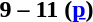<table style="text-align:center">
<tr>
<th width=200></th>
<th width=100></th>
<th width=200></th>
</tr>
<tr>
<td align=right></td>
<td><strong>9 – 11 (<a href='#'>p</a>)</strong></td>
<td align=left></td>
</tr>
</table>
